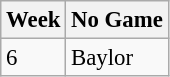<table class="wikitable" style="font-size:95%">
<tr>
<th>Week</th>
<th colspan="10">No Game</th>
</tr>
<tr>
<td>6</td>
<td>Baylor</td>
</tr>
</table>
